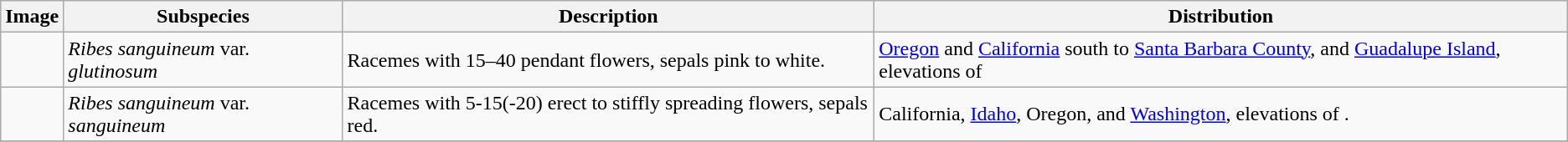<table class="wikitable">
<tr>
<th>Image</th>
<th>Subspecies</th>
<th>Description</th>
<th>Distribution</th>
</tr>
<tr>
<td></td>
<td><em>Ribes sanguineum</em> var. <em>glutinosum</em></td>
<td>Racemes with 15–40 pendant flowers, sepals pink to white.</td>
<td><a href='#'>Oregon</a> and <a href='#'>California</a> south to <a href='#'>Santa Barbara County</a>, and <a href='#'>Guadalupe Island</a>, elevations of </td>
</tr>
<tr>
<td></td>
<td><em>Ribes sanguineum</em> var. <em>sanguineum</em></td>
<td>Racemes with 5-15(-20) erect to stiffly spreading flowers, sepals red.</td>
<td>California, <a href='#'>Idaho</a>, Oregon, and <a href='#'>Washington</a>, elevations of .</td>
</tr>
<tr>
</tr>
</table>
